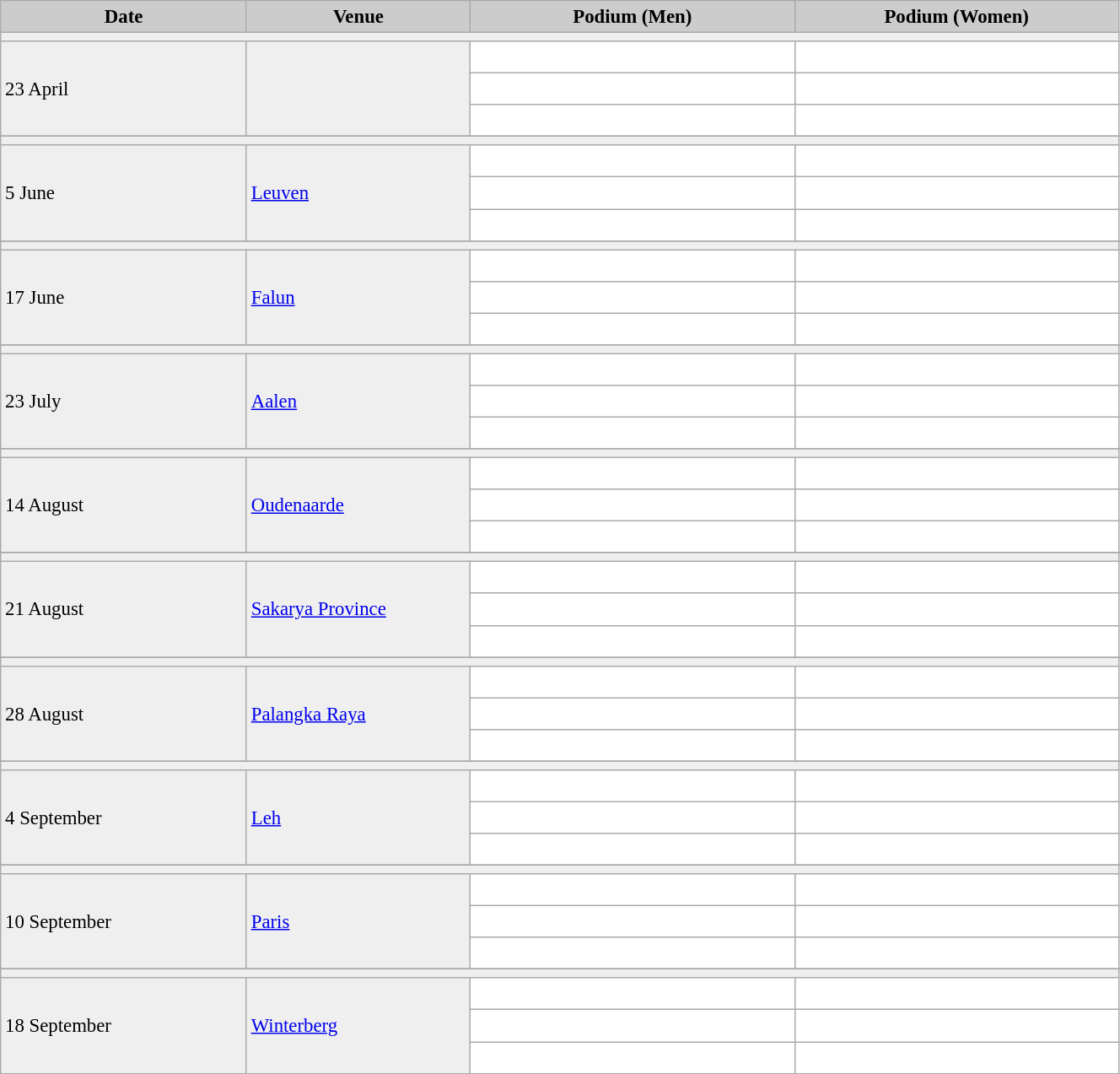<table class="wikitable" width=70% bgcolor="#f7f8ff" cellpadding="3" cellspacing="0" border="1" style="font-size: 95%; border: gray solid 1px; border-collapse: collapse;">
<tr bgcolor="#CCCCCC">
<td align="center"><strong>Date</strong></td>
<td width=20% align="center"><strong>Venue</strong></td>
<td width=29% align="center"><strong>Podium (Men)</strong></td>
<td width=29% align="center"><strong>Podium (Women)</strong></td>
</tr>
<tr bgcolor="#EFEFEF">
<td colspan=4></td>
</tr>
<tr bgcolor="#EFEFEF">
<td rowspan=3>23 April</td>
<td rowspan=3></td>
<td bgcolor="#ffffff">   </td>
<td bgcolor="#ffffff">   </td>
</tr>
<tr>
<td bgcolor="#ffffff">   </td>
<td bgcolor="#ffffff">   </td>
</tr>
<tr>
<td bgcolor="#ffffff">   </td>
<td bgcolor="#ffffff">   </td>
</tr>
<tr>
</tr>
<tr bgcolor="#EFEFEF">
<td colspan=4></td>
</tr>
<tr bgcolor="#EFEFEF">
<td rowspan=3>5 June</td>
<td rowspan=3> <a href='#'>Leuven</a></td>
<td bgcolor="#ffffff">   </td>
<td bgcolor="#ffffff">   </td>
</tr>
<tr>
<td bgcolor="#ffffff">   </td>
<td bgcolor="#ffffff">   </td>
</tr>
<tr>
<td bgcolor="#ffffff">   </td>
<td bgcolor="#ffffff">   </td>
</tr>
<tr>
</tr>
<tr bgcolor="#EFEFEF">
<td colspan=4></td>
</tr>
<tr bgcolor="#EFEFEF">
<td rowspan=3>17 June</td>
<td rowspan=3> <a href='#'>Falun</a></td>
<td bgcolor="#ffffff">   </td>
<td bgcolor="#ffffff">   </td>
</tr>
<tr>
<td bgcolor="#ffffff">   </td>
<td bgcolor="#ffffff">   </td>
</tr>
<tr>
<td bgcolor="#ffffff">   </td>
<td bgcolor="#ffffff">   </td>
</tr>
<tr>
</tr>
<tr bgcolor="#EFEFEF">
<td colspan=4></td>
</tr>
<tr bgcolor="#EFEFEF">
<td rowspan=3>23 July</td>
<td rowspan=3> <a href='#'>Aalen</a></td>
<td bgcolor="#ffffff">   </td>
<td bgcolor="#ffffff">   </td>
</tr>
<tr>
<td bgcolor="#ffffff">   </td>
<td bgcolor="#ffffff">   </td>
</tr>
<tr>
<td bgcolor="#ffffff">   </td>
<td bgcolor="#ffffff">   </td>
</tr>
<tr>
</tr>
<tr bgcolor="#EFEFEF">
<td colspan=4></td>
</tr>
<tr bgcolor="#EFEFEF">
<td rowspan=3>14 August</td>
<td rowspan=3> <a href='#'>Oudenaarde</a></td>
<td bgcolor="#ffffff">   </td>
<td bgcolor="#ffffff">   </td>
</tr>
<tr>
<td bgcolor="#ffffff">   </td>
<td bgcolor="#ffffff">   </td>
</tr>
<tr>
<td bgcolor="#ffffff">   </td>
<td bgcolor="#ffffff">   </td>
</tr>
<tr>
</tr>
<tr bgcolor="#EFEFEF">
<td colspan=4></td>
</tr>
<tr bgcolor="#EFEFEF">
<td rowspan=3>21 August</td>
<td rowspan=3> <a href='#'>Sakarya Province</a></td>
<td bgcolor="#ffffff">   </td>
<td bgcolor="#ffffff">   </td>
</tr>
<tr>
<td bgcolor="#ffffff">   </td>
<td bgcolor="#ffffff">   </td>
</tr>
<tr>
<td bgcolor="#ffffff">   </td>
<td bgcolor="#ffffff">   </td>
</tr>
<tr>
</tr>
<tr bgcolor="#EFEFEF">
<td colspan=4></td>
</tr>
<tr bgcolor="#EFEFEF">
<td rowspan=3>28 August</td>
<td rowspan=3> <a href='#'>Palangka Raya</a></td>
<td bgcolor="#ffffff">   </td>
<td bgcolor="#ffffff">   </td>
</tr>
<tr>
<td bgcolor="#ffffff">   </td>
<td bgcolor="#ffffff">   </td>
</tr>
<tr>
<td bgcolor="#ffffff">   </td>
<td bgcolor="#ffffff">   </td>
</tr>
<tr>
</tr>
<tr bgcolor="#EFEFEF">
<td colspan=4></td>
</tr>
<tr bgcolor="#EFEFEF">
<td rowspan=3>4 September</td>
<td rowspan=3> <a href='#'>Leh</a></td>
<td bgcolor="#ffffff">   </td>
<td bgcolor="#ffffff">   </td>
</tr>
<tr>
<td bgcolor="#ffffff">   </td>
<td bgcolor="#ffffff">   </td>
</tr>
<tr>
<td bgcolor="#ffffff">   </td>
<td bgcolor="#ffffff">   </td>
</tr>
<tr>
</tr>
<tr bgcolor="#EFEFEF">
<td colspan=4></td>
</tr>
<tr bgcolor="#EFEFEF">
<td rowspan=3>10 September</td>
<td rowspan=3> <a href='#'>Paris</a></td>
<td bgcolor="#ffffff">   </td>
<td bgcolor="#ffffff">   </td>
</tr>
<tr>
<td bgcolor="#ffffff">   </td>
<td bgcolor="#ffffff">   </td>
</tr>
<tr>
<td bgcolor="#ffffff">   </td>
<td bgcolor="#ffffff">   </td>
</tr>
<tr>
</tr>
<tr bgcolor="#EFEFEF">
<td colspan=4></td>
</tr>
<tr bgcolor="#EFEFEF">
<td rowspan=3>18 September</td>
<td rowspan=3> <a href='#'>Winterberg</a></td>
<td bgcolor="#ffffff">   </td>
<td bgcolor="#ffffff">   </td>
</tr>
<tr>
<td bgcolor="#ffffff">   </td>
<td bgcolor="#ffffff">   </td>
</tr>
<tr>
<td bgcolor="#ffffff">   </td>
<td bgcolor="#ffffff">   </td>
</tr>
</table>
